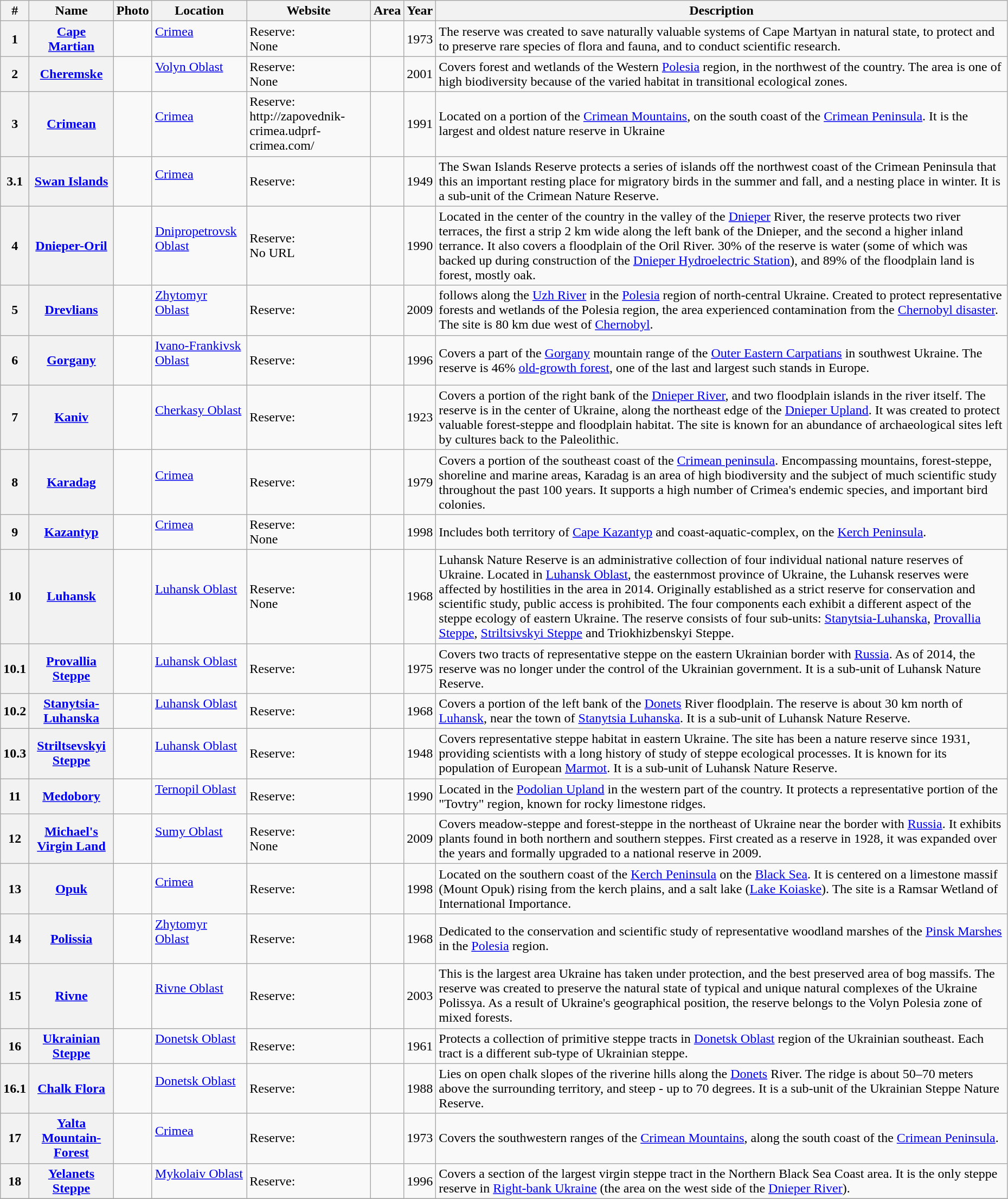<table class="wikitable sortable plainrowheaders" style="width:98%">
<tr>
<th scope="col">#</th>
<th scope="col">Name</th>
<th scope="col" class="unsortable">Photo</th>
<th scope="col">Location</th>
<th scope="col">Website</th>
<th scope="col">Area</th>
<th scope="col">Year</th>
<th scope="col">Description</th>
</tr>
<tr>
<th scope="row">1</th>
<th scope="row"><a href='#'>Cape Martian</a></th>
<td></td>
<td><a href='#'>Crimea</a> <br><small></small><br></td>
<td>Reserve:<br>None</td>
<td></td>
<td>1973</td>
<td>The reserve was created to save naturally valuable systems of Cape Martyan in natural state, to protect and to preserve rare species of flora and fauna, and to conduct scientific research.</td>
</tr>
<tr>
<th scope="row">2</th>
<th scope="row"><a href='#'>Cheremske</a></th>
<td></td>
<td><a href='#'>Volyn Oblast</a> <br><small></small><br></td>
<td>Reserve:<br>None</td>
<td></td>
<td>2001</td>
<td>Covers forest and wetlands of the Western <a href='#'>Polesia</a> region, in the northwest of the country. The area is one of high biodiversity because of the varied habitat in transitional ecological zones.</td>
</tr>
<tr>
<th scope="row">3</th>
<th scope="row"><a href='#'>Crimean</a></th>
<td></td>
<td><a href='#'>Crimea</a> <br><small></small><br></td>
<td>Reserve:<br>http://zapovednik-crimea.udprf-crimea.com/</td>
<td></td>
<td>1991</td>
<td>Located on a portion of the <a href='#'>Crimean Mountains</a>, on the south coast of the <a href='#'>Crimean Peninsula</a>. It is the largest and oldest nature reserve in Ukraine</td>
</tr>
<tr>
<th scope="row">3.1</th>
<th scope="row"><a href='#'>Swan Islands</a></th>
<td></td>
<td><a href='#'>Crimea</a> <br><small></small><br></td>
<td>Reserve:<br></td>
<td></td>
<td>1949</td>
<td>The Swan Islands Reserve protects a series of islands off the northwest coast of the Crimean Peninsula that this an important resting place for migratory birds in the summer and fall, and a nesting place in winter. It is a sub-unit of the Crimean Nature Reserve.</td>
</tr>
<tr>
<th scope="row">4</th>
<th scope="row"><a href='#'>Dnieper-Oril</a></th>
<td></td>
<td><a href='#'>Dnipropetrovsk Oblast</a> <br><small></small><br></td>
<td>Reserve:<br>No URL</td>
<td></td>
<td>1990</td>
<td>Located in the center of the country in the valley of the <a href='#'>Dnieper</a> River, the reserve protects two river terraces, the first a strip 2 km wide along the left bank of the Dnieper, and the second a higher inland terrance. It also covers a floodplain of the Oril River. 30% of the reserve is water (some of which was backed up during construction of the <a href='#'>Dnieper Hydroelectric Station</a>), and 89% of the floodplain land is forest, mostly oak.</td>
</tr>
<tr>
<th scope="row">5</th>
<th scope="row"><a href='#'>Drevlians</a></th>
<td></td>
<td><a href='#'>Zhytomyr Oblast</a> <br><small></small><br></td>
<td>Reserve:<br></td>
<td></td>
<td>2009</td>
<td>follows along the <a href='#'>Uzh River</a> in the <a href='#'>Polesia</a> region of north-central Ukraine. Created to protect representative forests and wetlands of the Polesia region, the area experienced contamination from the <a href='#'>Chernobyl disaster</a>. The site is 80 km due west of <a href='#'>Chernobyl</a>.</td>
</tr>
<tr>
<th scope="row">6</th>
<th scope="row"><a href='#'>Gorgany</a></th>
<td></td>
<td><a href='#'>Ivano-Frankivsk Oblast</a><br><small></small><br></td>
<td>Reserve:<br></td>
<td></td>
<td>1996</td>
<td>Covers a part of the <a href='#'>Gorgany</a> mountain range of the <a href='#'>Outer Eastern Carpatians</a> in southwest Ukraine. The reserve is 46% <a href='#'>old-growth forest</a>, one of the last and largest such stands in Europe.</td>
</tr>
<tr>
<th scope="row">7</th>
<th scope="row"><a href='#'>Kaniv</a></th>
<td></td>
<td><a href='#'>Cherkasy Oblast</a> <br><small></small><br></td>
<td>Reserve:<br></td>
<td></td>
<td>1923</td>
<td>Covers a portion of the right bank of the <a href='#'>Dnieper River</a>, and two floodplain islands in the river itself. The reserve is in the center of Ukraine, along the northeast edge of the <a href='#'>Dnieper Upland</a>. It was created to protect valuable forest-steppe and floodplain habitat. The site is known for an abundance of archaeological sites left by cultures back to the Paleolithic.</td>
</tr>
<tr>
<th scope="row">8</th>
<th scope="row"><a href='#'>Karadag</a></th>
<td></td>
<td><a href='#'>Crimea</a> <br><small></small><br></td>
<td>Reserve:<br></td>
<td></td>
<td>1979</td>
<td>Covers a portion of the southeast coast of the <a href='#'>Crimean peninsula</a>. Encompassing mountains, forest-steppe, shoreline and marine areas, Karadag is an area of high biodiversity and the subject of much scientific study throughout the past 100 years. It supports a high number of Crimea's endemic species, and important bird colonies.</td>
</tr>
<tr>
<th scope="row">9</th>
<th scope="row"><a href='#'>Kazantyp</a></th>
<td></td>
<td><a href='#'>Crimea</a> <br><small></small><br></td>
<td>Reserve:<br>None</td>
<td></td>
<td>1998</td>
<td>Includes both territory of <a href='#'>Cape Kazantyp</a> and coast-aquatic-complex, on the <a href='#'>Kerch Peninsula</a>.</td>
</tr>
<tr>
<th scope="row">10</th>
<th scope="row"><a href='#'>Luhansk</a></th>
<td></td>
<td><a href='#'>Luhansk Oblast</a> <br><small></small><br></td>
<td>Reserve:<br>None</td>
<td></td>
<td>1968</td>
<td>Luhansk Nature Reserve is an administrative collection of four individual national nature reserves of Ukraine. Located in <a href='#'>Luhansk Oblast</a>, the easternmost province of Ukraine, the Luhansk reserves were affected by hostilities in the area in 2014. Originally established as a strict reserve for conservation and scientific study, public access is prohibited. The four components each exhibit a different aspect of the steppe ecology of eastern Ukraine. The reserve consists of four sub-units: <a href='#'>Stanytsia-Luhanska</a>, <a href='#'>Provallia Steppe</a>, <a href='#'>Striltsivskyi Steppe</a> and Triokhizbenskyi Steppe.</td>
</tr>
<tr>
<th scope="row">10.1</th>
<th scope="row"><a href='#'>Provallia Steppe</a></th>
<td></td>
<td><a href='#'>Luhansk Oblast</a> <br><small></small><br></td>
<td>Reserve:<br></td>
<td></td>
<td>1975</td>
<td>Covers two tracts of representative steppe on the eastern Ukrainian border with <a href='#'>Russia</a>. As of 2014, the reserve was no longer under the control of the Ukrainian government. It is a sub-unit of Luhansk Nature Reserve.</td>
</tr>
<tr>
<th scope="row">10.2</th>
<th scope="row"><a href='#'>Stanytsia-Luhanska</a></th>
<td></td>
<td><a href='#'>Luhansk Oblast</a> <br><small></small><br></td>
<td>Reserve:<br></td>
<td></td>
<td>1968</td>
<td>Covers a portion of the left bank of the <a href='#'>Donets</a> River floodplain. The reserve is about 30 km north of <a href='#'>Luhansk</a>, near the town of <a href='#'>Stanytsia Luhanska</a>. It is a sub-unit of Luhansk Nature Reserve.</td>
</tr>
<tr>
<th scope="row">10.3</th>
<th scope="row"><a href='#'>Striltsevskyi Steppe</a></th>
<td></td>
<td><a href='#'>Luhansk Oblast</a> <br><small></small><br></td>
<td>Reserve:<br></td>
<td></td>
<td>1948</td>
<td>Covers representative steppe habitat in eastern Ukraine. The site has been a nature reserve since 1931, providing scientists with a long history of study of steppe ecological processes. It is known for its population of European <a href='#'>Marmot</a>. It is a sub-unit of Luhansk Nature Reserve.</td>
</tr>
<tr>
<th scope="row">11</th>
<th scope="row"><a href='#'>Medobory</a></th>
<td></td>
<td><a href='#'>Ternopil Oblast</a> <br><small></small><br></td>
<td>Reserve:<br></td>
<td></td>
<td>1990</td>
<td>Located in the <a href='#'>Podolian Upland</a> in the western part of the country. It protects a representative portion of the "Tovtry" region, known for rocky limestone ridges.</td>
</tr>
<tr>
<th scope="row">12</th>
<th scope="row"><a href='#'>Michael's Virgin Land</a></th>
<td></td>
<td><a href='#'>Sumy Oblast</a> <br><small></small><br></td>
<td>Reserve:<br>None</td>
<td></td>
<td>2009</td>
<td>Covers meadow-steppe and forest-steppe in the northeast of Ukraine near the border with <a href='#'>Russia</a>. It exhibits plants found in both northern and southern steppes. First created as a reserve in 1928, it was expanded over the years and formally upgraded to a national reserve in 2009.</td>
</tr>
<tr>
<th scope="row">13</th>
<th scope="row"><a href='#'>Opuk</a></th>
<td></td>
<td><a href='#'>Crimea</a> <br><small></small><br></td>
<td>Reserve:<br></td>
<td></td>
<td>1998</td>
<td>Located on the southern coast of the <a href='#'>Kerch Peninsula</a> on the <a href='#'>Black Sea</a>. It is centered on a limestone massif (Mount Opuk) rising from the kerch plains, and a salt lake (<a href='#'>Lake Koiaske</a>). The site is a Ramsar Wetland of International Importance.</td>
</tr>
<tr>
<th scope="row">14</th>
<th scope="row"><a href='#'>Polissia</a></th>
<td></td>
<td><a href='#'>Zhytomyr Oblast</a> <br><small></small><br></td>
<td>Reserve:<br></td>
<td></td>
<td>1968</td>
<td>Dedicated to the conservation and scientific study of representative woodland marshes of the <a href='#'>Pinsk Marshes</a> in the <a href='#'>Polesia</a> region.</td>
</tr>
<tr>
<th scope="row">15</th>
<th scope="row"><a href='#'>Rivne</a></th>
<td></td>
<td><a href='#'>Rivne Oblast</a> <br><small></small><br></td>
<td>Reserve:<br></td>
<td></td>
<td>2003</td>
<td>This is the largest area Ukraine has taken under protection, and the best preserved area of bog massifs. The reserve was created to preserve the natural state of typical and unique natural complexes of the Ukraine Polissya. As a result of Ukraine's geographical position, the reserve belongs to the Volyn Polesia zone of mixed forests.</td>
</tr>
<tr>
<th scope="row">16</th>
<th scope="row"><a href='#'>Ukrainian Steppe</a></th>
<td></td>
<td><a href='#'>Donetsk Oblast</a> <br><small></small><br></td>
<td>Reserve:<br></td>
<td></td>
<td>1961</td>
<td>Protects a collection of primitive steppe tracts in <a href='#'>Donetsk Oblast</a> region of the Ukrainian southeast. Each tract is a different sub-type of Ukrainian steppe.</td>
</tr>
<tr>
<th scope="row">16.1</th>
<th scope="row"><a href='#'>Chalk Flora</a></th>
<td></td>
<td><a href='#'>Donetsk Oblast</a> <br><small></small><br></td>
<td>Reserve:<br></td>
<td></td>
<td>1988</td>
<td>Lies on open chalk slopes of the riverine hills along the <a href='#'>Donets</a> River. The ridge is about 50–70 meters above the surrounding territory, and steep - up to 70 degrees. It is a sub-unit of the Ukrainian Steppe Nature Reserve.</td>
</tr>
<tr>
<th scope="row">17</th>
<th scope="row"><a href='#'>Yalta Mountain-Forest</a></th>
<td></td>
<td><a href='#'>Crimea</a> <br><small></small><br></td>
<td>Reserve:<br></td>
<td></td>
<td>1973</td>
<td>Covers the southwestern ranges of the <a href='#'>Crimean Mountains</a>, along the south coast of the <a href='#'>Crimean Peninsula</a>.</td>
</tr>
<tr>
<th scope="row">18</th>
<th scope="row"><a href='#'>Yelanets Steppe</a></th>
<td></td>
<td><a href='#'>Mykolaiv Oblast</a> <br><small></small><br></td>
<td>Reserve:<br></td>
<td></td>
<td>1996</td>
<td>Covers a section of the largest virgin steppe tract in the Northern Black Sea Coast area. It is the only steppe reserve in <a href='#'>Right-bank Ukraine</a> (the area on the west side of the <a href='#'>Dnieper River</a>).</td>
</tr>
<tr>
</tr>
</table>
